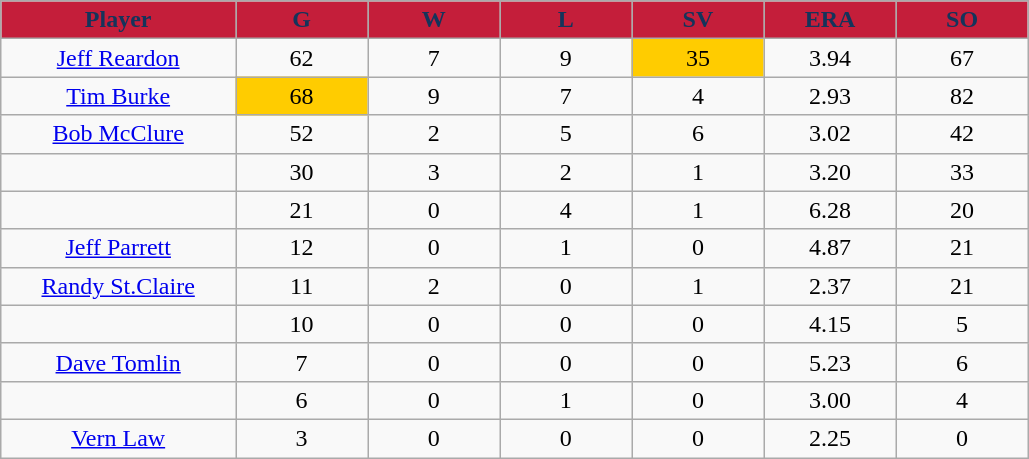<table class="wikitable sortable">
<tr>
<th style="background:#C41E3A;color:#14345B;" width="16%">Player</th>
<th style="background:#C41E3A;color:#14345B;" width="9%">G</th>
<th style="background:#C41E3A;color:#14345B;" width="9%">W</th>
<th style="background:#C41E3A;color:#14345B;" width="9%">L</th>
<th style="background:#C41E3A;color:#14345B;" width="9%">SV</th>
<th style="background:#C41E3A;color:#14345B;" width="9%">ERA</th>
<th style="background:#C41E3A;color:#14345B;" width="9%">SO</th>
</tr>
<tr align="center">
<td><a href='#'>Jeff Reardon</a></td>
<td>62</td>
<td>7</td>
<td>9</td>
<td bgcolor="#FFCC00">35</td>
<td>3.94</td>
<td>67</td>
</tr>
<tr align=center>
<td><a href='#'>Tim Burke</a></td>
<td bgcolor="#FFCC00">68</td>
<td>9</td>
<td>7</td>
<td>4</td>
<td>2.93</td>
<td>82</td>
</tr>
<tr align=center>
<td><a href='#'>Bob McClure</a></td>
<td>52</td>
<td>2</td>
<td>5</td>
<td>6</td>
<td>3.02</td>
<td>42</td>
</tr>
<tr align=center>
<td></td>
<td>30</td>
<td>3</td>
<td>2</td>
<td>1</td>
<td>3.20</td>
<td>33</td>
</tr>
<tr align="center">
<td></td>
<td>21</td>
<td>0</td>
<td>4</td>
<td>1</td>
<td>6.28</td>
<td>20</td>
</tr>
<tr align="center">
<td><a href='#'>Jeff Parrett</a></td>
<td>12</td>
<td>0</td>
<td>1</td>
<td>0</td>
<td>4.87</td>
<td>21</td>
</tr>
<tr align=center>
<td><a href='#'>Randy St.Claire</a></td>
<td>11</td>
<td>2</td>
<td>0</td>
<td>1</td>
<td>2.37</td>
<td>21</td>
</tr>
<tr align=center>
<td></td>
<td>10</td>
<td>0</td>
<td>0</td>
<td>0</td>
<td>4.15</td>
<td>5</td>
</tr>
<tr align="center">
<td><a href='#'>Dave Tomlin</a></td>
<td>7</td>
<td>0</td>
<td>0</td>
<td>0</td>
<td>5.23</td>
<td>6</td>
</tr>
<tr align=center>
<td></td>
<td>6</td>
<td>0</td>
<td>1</td>
<td>0</td>
<td>3.00</td>
<td>4</td>
</tr>
<tr align="center">
<td><a href='#'>Vern Law</a></td>
<td>3</td>
<td>0</td>
<td>0</td>
<td>0</td>
<td>2.25</td>
<td>0</td>
</tr>
</table>
